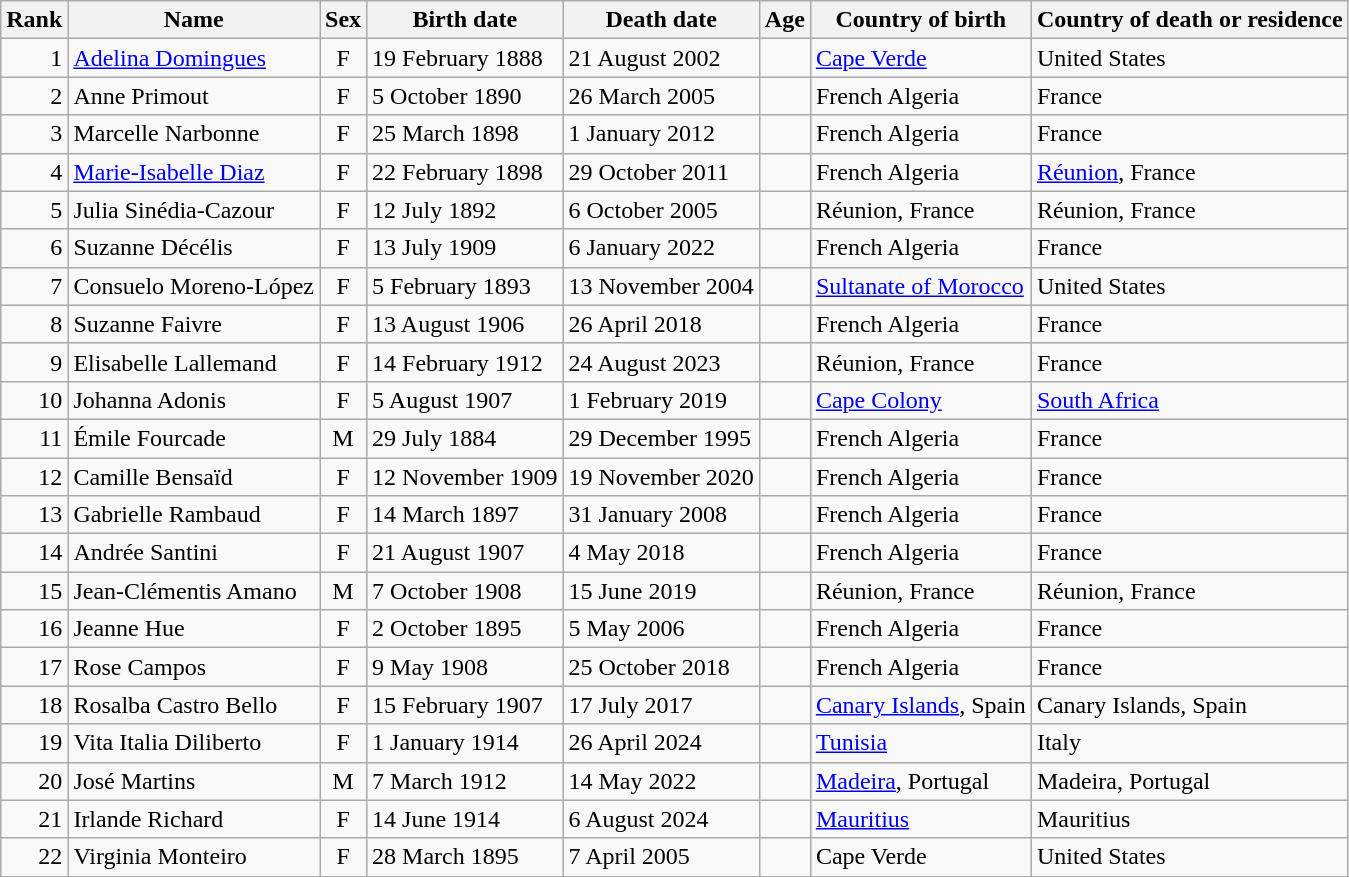<table class="wikitable sortable">
<tr>
<th>Rank</th>
<th>Name</th>
<th>Sex</th>
<th data-sort-type=date>Birth date</th>
<th data-sort-type=date>Death date</th>
<th>Age</th>
<th>Country of birth</th>
<th>Country of death or residence</th>
</tr>
<tr>
<td align=right>1</td>
<td data-sort-value="Domingues"><a href='#'>Adelina Domingues</a></td>
<td align=center>F</td>
<td>19 February 1888</td>
<td>21 August 2002</td>
<td></td>
<td><a href='#'>Cape Verde</a></td>
<td>United States</td>
</tr>
<tr>
<td align=right>2</td>
<td data-sort-value="Primout">Anne Primout</td>
<td align=center>F</td>
<td>5 October 1890</td>
<td>26 March 2005</td>
<td></td>
<td>French Algeria</td>
<td>France</td>
</tr>
<tr>
<td align=right>3</td>
<td data-sort-value="Narbonne">Marcelle Narbonne</td>
<td align=center>F</td>
<td>25 March 1898</td>
<td>1 January 2012</td>
<td nowrap></td>
<td>French Algeria</td>
<td>France</td>
</tr>
<tr>
<td align=right>4</td>
<td data-sort-value="Diaz"><a href='#'>Marie-Isabelle Diaz</a></td>
<td align=center>F</td>
<td>22 February 1898</td>
<td>29 October 2011</td>
<td></td>
<td>French Algeria</td>
<td><a href='#'>Réunion</a>, France</td>
</tr>
<tr>
<td align=right>5</td>
<td data-sort-value="Sinedia">Julia Sinédia-Cazour</td>
<td align=center>F</td>
<td>12 July 1892</td>
<td>6 October 2005</td>
<td></td>
<td>Réunion, France</td>
<td>Réunion, France</td>
</tr>
<tr>
<td align=right>6</td>
<td data-sort-value="Décélis">Suzanne Décélis</td>
<td align=center>F</td>
<td>13 July 1909</td>
<td>6 January 2022</td>
<td></td>
<td>French Algeria</td>
<td>France</td>
</tr>
<tr>
<td align=right>7</td>
<td data-sort-value="Moreno">Consuelo Moreno-López</td>
<td align=center>F</td>
<td>5 February 1893</td>
<td nowrap>13 November 2004</td>
<td></td>
<td><a href='#'>Sultanate of Morocco</a></td>
<td>United States</td>
</tr>
<tr>
<td align=right>8</td>
<td data-sort-value="Faivre">Suzanne Faivre</td>
<td align=center>F</td>
<td>13 August 1906</td>
<td>26 April 2018</td>
<td></td>
<td>French Algeria</td>
<td>France</td>
</tr>
<tr>
<td align=right>9</td>
<td data-sort-value="Lallemand">Elisabelle Lallemand</td>
<td align=center>F</td>
<td>14 February 1912</td>
<td>24 August 2023</td>
<td></td>
<td>Réunion, France</td>
<td>France</td>
</tr>
<tr>
<td align=right>10</td>
<td data-sort-value="Adonis">Johanna Adonis</td>
<td align=center>F</td>
<td>5 August 1907</td>
<td>1 February 2019</td>
<td></td>
<td><a href='#'>Cape Colony</a></td>
<td><a href='#'>South Africa</a></td>
</tr>
<tr>
<td align=right>11</td>
<td data-sort-value="Fourcade">Émile Fourcade</td>
<td align=center>M</td>
<td>29 July 1884</td>
<td>29 December 1995</td>
<td></td>
<td>French Algeria</td>
<td>France</td>
</tr>
<tr>
<td align=right>12</td>
<td data-sort-value="Bensaïd">Camille Bensaïd</td>
<td align=center>F</td>
<td>12 November 1909</td>
<td>19 November 2020</td>
<td></td>
<td>French Algeria</td>
<td>France</td>
</tr>
<tr>
<td align=right>13</td>
<td data-sort-value="Rambaud">Gabrielle Rambaud</td>
<td align=center>F</td>
<td>14 March 1897</td>
<td>31 January 2008</td>
<td></td>
<td>French Algeria</td>
<td>France</td>
</tr>
<tr>
<td align=right>14</td>
<td data-sort-value="Santini">Andrée Santini</td>
<td align=center>F</td>
<td>21 August 1907</td>
<td>4 May 2018</td>
<td></td>
<td>French Algeria</td>
<td>France</td>
</tr>
<tr>
<td align=right>15</td>
<td data-sort-value="Amano">Jean-Clémentis Amano</td>
<td align=center>M</td>
<td>7 October 1908</td>
<td>15 June 2019</td>
<td></td>
<td>Réunion, France</td>
<td>Réunion, France</td>
</tr>
<tr>
<td align=right>16</td>
<td data-sort-value="Hue">Jeanne Hue</td>
<td align=center>F</td>
<td>2 October 1895</td>
<td>5 May 2006</td>
<td></td>
<td>French Algeria</td>
<td>France</td>
</tr>
<tr>
<td align=right>17</td>
<td data-sort-value="Campos">Rose Campos</td>
<td align=center>F</td>
<td>9 May 1908</td>
<td>25 October 2018</td>
<td></td>
<td>French Algeria</td>
<td>France</td>
</tr>
<tr>
<td align=right>18</td>
<td data-sort-value="Bello">Rosalba Castro Bello</td>
<td align=center>F</td>
<td>15 February 1907</td>
<td>17 July 2017</td>
<td></td>
<td><a href='#'>Canary Islands</a>, Spain</td>
<td>Canary Islands, Spain</td>
</tr>
<tr>
<td align=right>19</td>
<td data-sort-value="Diliberto">Vita Italia Diliberto</td>
<td align=center>F</td>
<td>1 January 1914</td>
<td>26 April 2024</td>
<td></td>
<td><a href='#'>Tunisia</a></td>
<td>Italy</td>
</tr>
<tr>
<td align=right>20</td>
<td data-sort-value="Martins">José Martins</td>
<td align=center>M</td>
<td>7 March 1912</td>
<td>14 May 2022</td>
<td></td>
<td><a href='#'>Madeira</a>, Portugal</td>
<td>Madeira, Portugal</td>
</tr>
<tr>
<td align=right>21</td>
<td data-sort-value="Richard">Irlande Richard</td>
<td align=center>F</td>
<td>14 June 1914</td>
<td>6 August 2024</td>
<td></td>
<td><a href='#'>Mauritius</a></td>
<td>Mauritius</td>
</tr>
<tr>
<td align=right>22</td>
<td data-sort-value="Monteiro">Virginia Monteiro</td>
<td align=center>F</td>
<td>28 March 1895</td>
<td>7 April 2005</td>
<td></td>
<td>Cape Verde</td>
<td>United States</td>
</tr>
</table>
